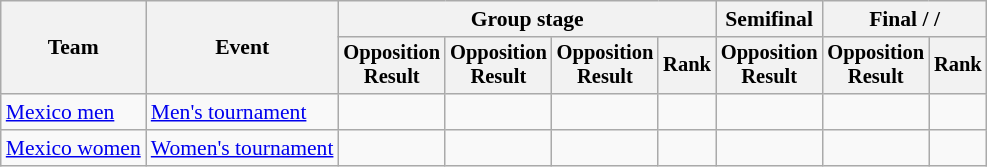<table class=wikitable style=font-size:90%;text-align:center>
<tr>
<th rowspan=2>Team</th>
<th rowspan=2>Event</th>
<th colspan=4>Group stage</th>
<th>Semifinal</th>
<th colspan=2>Final /  / </th>
</tr>
<tr style=font-size:95%>
<th>Opposition<br>Result</th>
<th>Opposition<br>Result</th>
<th>Opposition<br>Result</th>
<th>Rank</th>
<th>Opposition<br>Result</th>
<th>Opposition<br>Result</th>
<th>Rank</th>
</tr>
<tr>
<td align=left><a href='#'>Mexico men</a></td>
<td align=left><a href='#'>Men's tournament</a></td>
<td></td>
<td></td>
<td></td>
<td></td>
<td></td>
<td></td>
<td></td>
</tr>
<tr>
<td align=left><a href='#'>Mexico women</a></td>
<td align=left><a href='#'>Women's tournament</a></td>
<td></td>
<td></td>
<td></td>
<td></td>
<td></td>
<td></td>
<td></td>
</tr>
</table>
